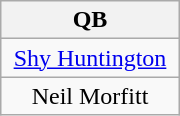<table class="wikitable" width="120px">
<tr>
<th>QB</th>
</tr>
<tr>
<td align="center"><a href='#'>Shy Huntington</a></td>
</tr>
<tr>
<td align="center">Neil Morfitt</td>
</tr>
</table>
